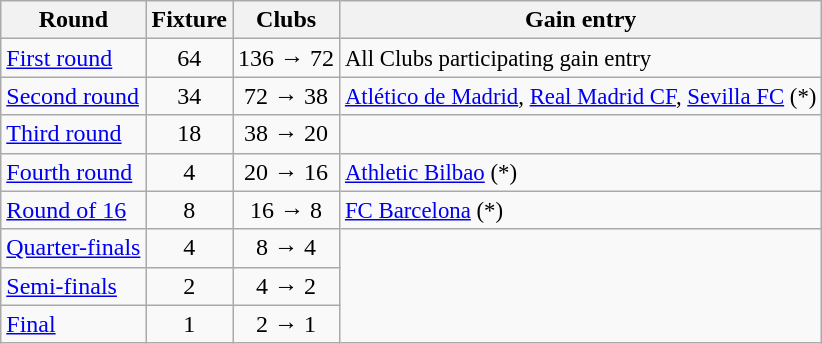<table class="wikitable">
<tr>
<th>Round</th>
<th>Fixture</th>
<th>Clubs</th>
<th>Gain entry</th>
</tr>
<tr>
<td><a href='#'>First round</a></td>
<td align=center>64</td>
<td align=center>136 → 72</td>
<td style="font-size:95%;">All Clubs participating gain entry</td>
</tr>
<tr>
<td><a href='#'>Second round</a></td>
<td align=center>34</td>
<td align=center>72 → 38</td>
<td style="font-size:95%;"><a href='#'>Atlético de Madrid</a>, <a href='#'>Real Madrid CF</a>, <a href='#'>Sevilla FC</a> (*)</td>
</tr>
<tr>
<td><a href='#'>Third round</a></td>
<td align=center>18</td>
<td align=center>38 → 20</td>
</tr>
<tr>
<td><a href='#'>Fourth round</a></td>
<td align=center>4</td>
<td align=center>20 → 16</td>
<td style="font-size:95%;"><a href='#'>Athletic Bilbao</a> (*)</td>
</tr>
<tr>
<td><a href='#'>Round of 16</a></td>
<td align=center>8</td>
<td align=center>16 → 8</td>
<td style="font-size:95%;"><a href='#'>FC Barcelona</a> (*)</td>
</tr>
<tr>
<td><a href='#'>Quarter-finals</a></td>
<td align=center>4</td>
<td align=center>8 → 4</td>
</tr>
<tr>
<td><a href='#'>Semi-finals</a></td>
<td align=center>2</td>
<td align=center>4 → 2</td>
</tr>
<tr>
<td><a href='#'>Final</a></td>
<td align=center>1</td>
<td align=center>2 → 1</td>
</tr>
</table>
